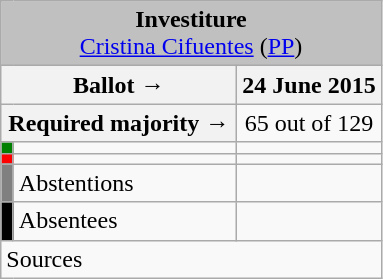<table class="wikitable" style="text-align:center;">
<tr>
<td colspan="3" align="center" bgcolor="#C0C0C0"><strong>Investiture</strong><br><a href='#'>Cristina Cifuentes</a> (<a href='#'>PP</a>)</td>
</tr>
<tr>
<th colspan="2" width="150px">Ballot →</th>
<th>24 June 2015</th>
</tr>
<tr>
<th colspan="2">Required majority →</th>
<td>65 out of 129 </td>
</tr>
<tr>
<th width="1px" style="background:green;"></th>
<td align="left"></td>
<td></td>
</tr>
<tr>
<th style="background:red;"></th>
<td align="left"></td>
<td></td>
</tr>
<tr>
<th style="background:gray;"></th>
<td align="left">Abstentions</td>
<td></td>
</tr>
<tr>
<th style="background:black;"></th>
<td align="left">Absentees</td>
<td></td>
</tr>
<tr>
<td align="left" colspan="3">Sources</td>
</tr>
</table>
